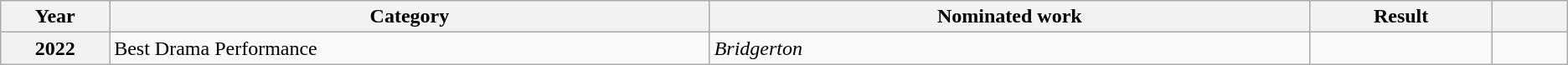<table class="wikitable sortable">
<tr>
<th width="1%">Year</th>
<th width="8%">Category</th>
<th width="8%">Nominated work</th>
<th width="2%">Result</th>
<th width="1%" class="unsortable"></th>
</tr>
<tr>
<th style="text-align:center;">2022</th>
<td>Best Drama Performance</td>
<td><em>Bridgerton</em></td>
<td></td>
<td style="text-align:center;"></td>
</tr>
</table>
